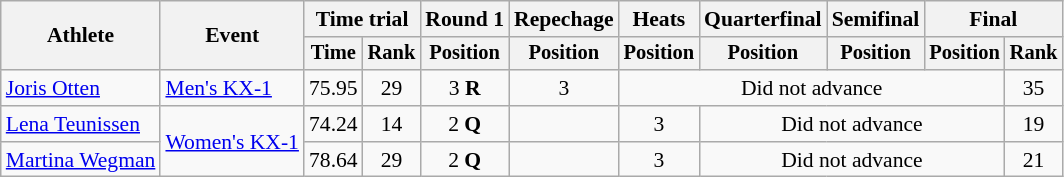<table class="wikitable" style="font-size:90%">
<tr>
<th rowspan=2>Athlete</th>
<th rowspan=2>Event</th>
<th colspan=2>Time trial</th>
<th>Round 1</th>
<th>Repechage</th>
<th>Heats</th>
<th>Quarterfinal</th>
<th>Semifinal</th>
<th colspan=2>Final</th>
</tr>
<tr style="font-size:95%">
<th>Time</th>
<th>Rank</th>
<th>Position</th>
<th>Position</th>
<th>Position</th>
<th>Position</th>
<th>Position</th>
<th>Position</th>
<th>Rank</th>
</tr>
<tr align=center>
<td align=left><a href='#'>Joris Otten</a></td>
<td align=left><a href='#'>Men's KX-1</a></td>
<td>75.95</td>
<td>29</td>
<td>3 <strong>R</strong></td>
<td>3</td>
<td colspan=4>Did not advance</td>
<td>35</td>
</tr>
<tr align=center>
<td align=left><a href='#'>Lena Teunissen</a></td>
<td align=left rowspan=2><a href='#'>Women's KX-1</a></td>
<td>74.24</td>
<td>14</td>
<td>2 <strong>Q</strong></td>
<td></td>
<td>3</td>
<td colspan=3>Did not advance</td>
<td>19</td>
</tr>
<tr align=center>
<td align=left><a href='#'>Martina Wegman</a></td>
<td>78.64</td>
<td>29</td>
<td>2 <strong>Q</strong></td>
<td></td>
<td>3</td>
<td colspan=3>Did not advance</td>
<td>21</td>
</tr>
</table>
